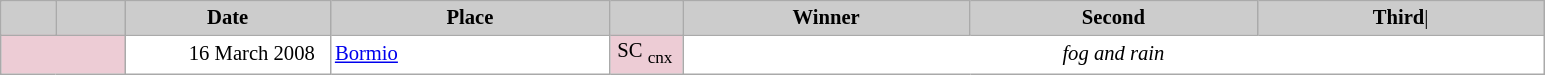<table class="wikitable plainrowheaders" style="background:#fff; font-size:86%; line-height:16px; border:grey solid 1px; border-collapse:collapse;">
<tr style="background:#ccc; text-align:center;">
<td align="center" width="30"></td>
<td align="center" width="40"></td>
<td align="center" width="130"><strong>Date</strong></td>
<td align="center" width="180"><strong>Place</strong></td>
<td align="center" width="42"></td>
<td align="center" width="185"><strong>Winner</strong></td>
<td align="center" width="185"><strong>Second</strong></td>
<td align="center" width="185"><strong>Third</strong>|</td>
</tr>
<tr>
<td bgcolor="EDCCD5" colspan=2></td>
<td align=right>16 March 2008  </td>
<td> <a href='#'>Bormio</a></td>
<td bgcolor="EDCCD5" align=right>SC <sub>cnx</sub> </td>
<td colspan=3 align=center><em>fog and rain</em></td>
</tr>
</table>
